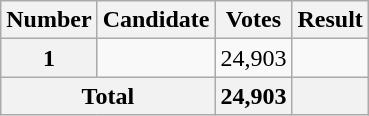<table class="wikitable sortable col3right">
<tr>
<th scope="col">Number</th>
<th scope="col">Candidate</th>
<th scope="col">Votes</th>
<th scope="col">Result</th>
</tr>
<tr>
<th scope="row">1</th>
<td></td>
<td>24,903</td>
<td></td>
</tr>
<tr class="sortbottom">
<th scope="row" colspan="2">Total</th>
<th style="text-align:right">24,903</th>
<th></th>
</tr>
</table>
